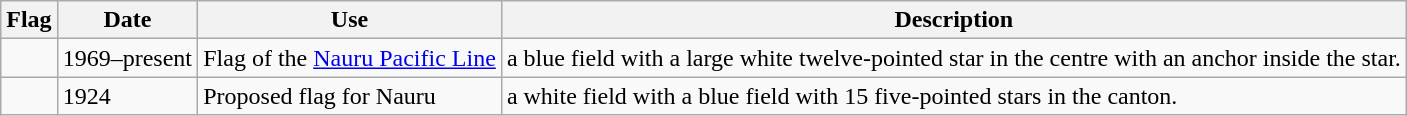<table class="wikitable">
<tr>
<th>Flag</th>
<th style="width:10%;">Date</th>
<th>Use</th>
<th>Description</th>
</tr>
<tr>
<td style="text-align:center"></td>
<td>1969–present</td>
<td>Flag of the <a href='#'>Nauru Pacific Line</a></td>
<td>a blue field with a large white twelve-pointed star in the centre with an anchor inside the star.</td>
</tr>
<tr>
<td style="text-align:center"></td>
<td>1924</td>
<td>Proposed flag for Nauru</td>
<td>a white field with a blue field with 15 five-pointed stars in the canton.</td>
</tr>
</table>
